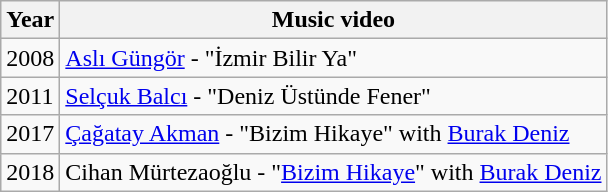<table class="wikitable sortable">
<tr>
<th>Year</th>
<th>Music video</th>
</tr>
<tr>
<td>2008</td>
<td><a href='#'>Aslı Güngör</a> - "İzmir Bilir Ya"</td>
</tr>
<tr>
<td>2011</td>
<td><a href='#'>Selçuk Balcı</a> - "Deniz Üstünde Fener"</td>
</tr>
<tr>
<td>2017</td>
<td><a href='#'>Çağatay Akman</a> - "Bizim Hikaye" with <a href='#'>Burak Deniz</a></td>
</tr>
<tr>
<td>2018</td>
<td>Cihan Mürtezaoğlu - "<a href='#'>Bizim Hikaye</a>" with <a href='#'>Burak Deniz</a></td>
</tr>
</table>
